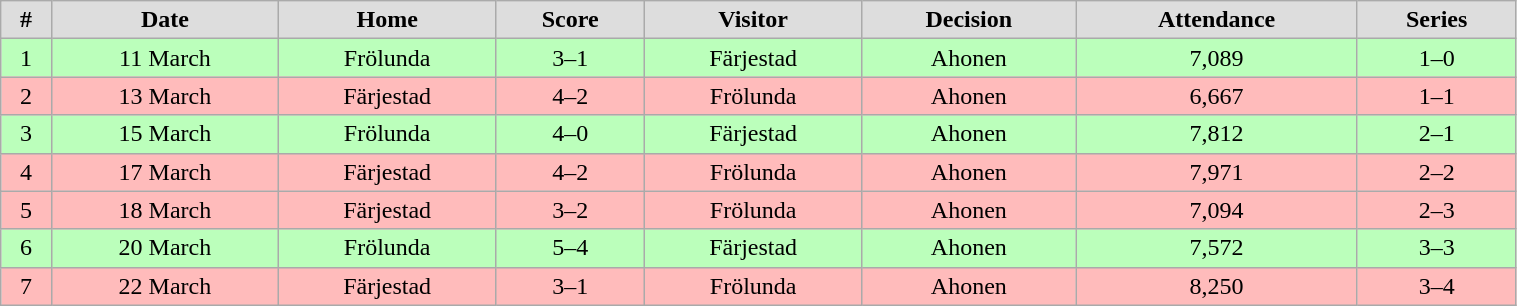<table class="wikitable" width="80%">
<tr align="center"  bgcolor="#dddddd">
<td><strong>#</strong></td>
<td><strong>Date</strong></td>
<td><strong>Home</strong></td>
<td><strong>Score</strong></td>
<td><strong>Visitor</strong></td>
<td><strong>Decision</strong></td>
<td><strong>Attendance</strong></td>
<td><strong>Series</strong></td>
</tr>
<tr align="center" bgcolor="#bbffbb">
<td>1</td>
<td>11 March</td>
<td>Frölunda</td>
<td>3–1</td>
<td>Färjestad</td>
<td>Ahonen</td>
<td>7,089</td>
<td>1–0</td>
</tr>
<tr align="center" bgcolor="#ffbbbb">
<td>2</td>
<td>13 March</td>
<td>Färjestad</td>
<td>4–2</td>
<td>Frölunda</td>
<td>Ahonen</td>
<td>6,667</td>
<td>1–1</td>
</tr>
<tr align="center" bgcolor="#bbffbb">
<td>3</td>
<td>15 March</td>
<td>Frölunda</td>
<td>4–0</td>
<td>Färjestad</td>
<td>Ahonen</td>
<td>7,812</td>
<td>2–1</td>
</tr>
<tr align="center" bgcolor="#ffbbbb">
<td>4</td>
<td>17 March</td>
<td>Färjestad</td>
<td>4–2</td>
<td>Frölunda</td>
<td>Ahonen</td>
<td>7,971</td>
<td>2–2</td>
</tr>
<tr align="center" bgcolor="#ffbbbb">
<td>5</td>
<td>18 March</td>
<td>Färjestad</td>
<td>3–2</td>
<td>Frölunda</td>
<td>Ahonen</td>
<td>7,094</td>
<td>2–3</td>
</tr>
<tr align="center" bgcolor="#bbffbb">
<td>6</td>
<td>20 March</td>
<td>Frölunda</td>
<td>5–4</td>
<td>Färjestad</td>
<td>Ahonen</td>
<td>7,572</td>
<td>3–3</td>
</tr>
<tr align="center" bgcolor="#ffbbbb">
<td>7</td>
<td>22 March</td>
<td>Färjestad</td>
<td>3–1</td>
<td>Frölunda</td>
<td>Ahonen</td>
<td>8,250</td>
<td>3–4</td>
</tr>
</table>
